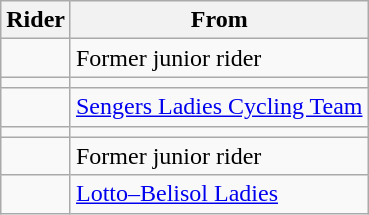<table class="wikitable sortable">
<tr>
<th>Rider</th>
<th>From</th>
</tr>
<tr>
<td></td>
<td>Former junior rider</td>
</tr>
<tr>
<td></td>
<td></td>
</tr>
<tr>
<td></td>
<td><a href='#'>Sengers Ladies Cycling Team</a></td>
</tr>
<tr>
<td></td>
<td></td>
</tr>
<tr>
<td></td>
<td>Former junior rider</td>
</tr>
<tr>
<td></td>
<td><a href='#'>Lotto–Belisol Ladies</a></td>
</tr>
</table>
